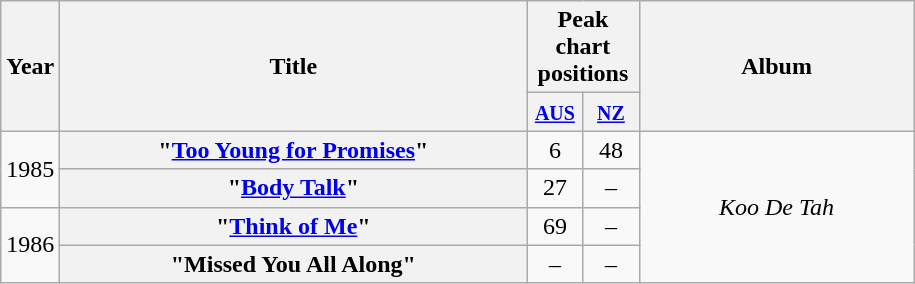<table class="wikitable plainrowheaders" style="text-align:center;" border="1">
<tr>
<th scope="col" rowspan="2" style="width:1em;">Year</th>
<th scope="col" rowspan="2" style="width:19em;">Title</th>
<th scope="col" colspan="2">Peak chart positions</th>
<th scope="col" rowspan="2" style="width:11em;">Album</th>
</tr>
<tr>
<th width="30px"><small><a href='#'>AUS</a><br></small></th>
<th width="30px"><small><a href='#'>NZ</a><br></small></th>
</tr>
<tr>
<td rowspan="2">1985</td>
<th scope="row">"<a href='#'>Too Young for Promises</a>"</th>
<td style="text-align: center;">6</td>
<td style="text-align: center;">48</td>
<td rowspan="4"><em>Koo De Tah</em></td>
</tr>
<tr>
<th scope="row">"<a href='#'>Body Talk</a>"</th>
<td style="text-align: center;">27</td>
<td style="text-align: center;">–</td>
</tr>
<tr>
<td rowspan="2">1986</td>
<th scope="row">"<a href='#'>Think of Me</a>"</th>
<td style="text-align: center;">69</td>
<td style="text-align: center;">–</td>
</tr>
<tr>
<th scope="row">"Missed You All Along"</th>
<td style="text-align: center;">–</td>
<td style="text-align: center;">–</td>
</tr>
</table>
